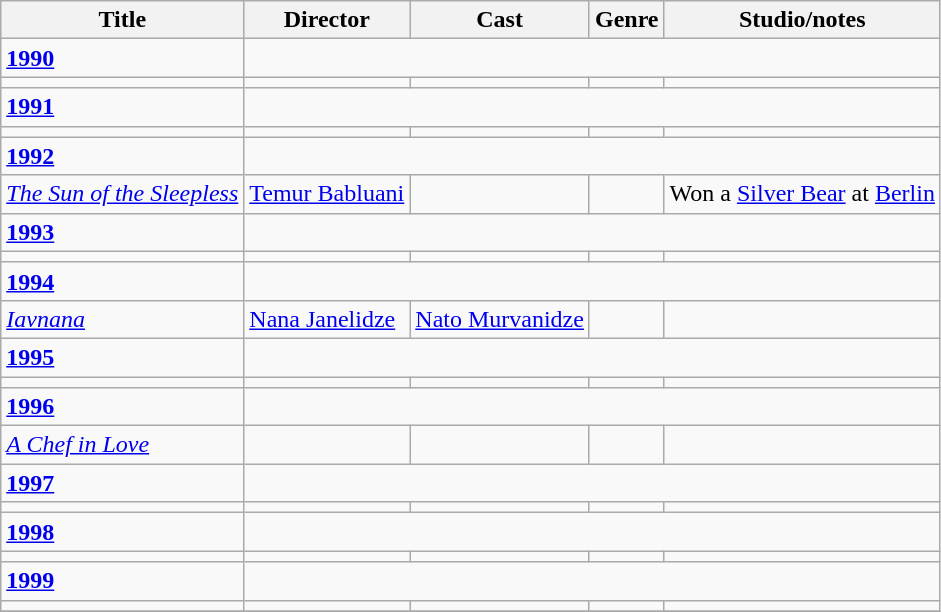<table class="wikitable">
<tr>
<th>Title</th>
<th>Director</th>
<th>Cast</th>
<th>Genre</th>
<th>Studio/notes</th>
</tr>
<tr>
<td><strong><a href='#'>1990</a></strong></td>
</tr>
<tr>
<td></td>
<td></td>
<td></td>
<td></td>
<td></td>
</tr>
<tr>
<td><strong><a href='#'>1991</a></strong></td>
</tr>
<tr>
<td></td>
<td></td>
<td></td>
<td></td>
<td></td>
</tr>
<tr>
<td><strong><a href='#'>1992</a></strong></td>
</tr>
<tr>
<td><em><a href='#'>The Sun of the Sleepless</a></em></td>
<td><a href='#'>Temur Babluani</a></td>
<td></td>
<td></td>
<td>Won a <a href='#'>Silver Bear</a> at <a href='#'>Berlin</a></td>
</tr>
<tr>
<td><strong><a href='#'>1993</a></strong></td>
</tr>
<tr>
<td></td>
<td></td>
<td></td>
<td></td>
<td></td>
</tr>
<tr>
<td><strong><a href='#'>1994</a></strong></td>
</tr>
<tr>
<td><em><a href='#'>Iavnana</a></em></td>
<td><a href='#'>Nana Janelidze</a></td>
<td><a href='#'>Nato Murvanidze</a></td>
<td></td>
<td></td>
</tr>
<tr>
<td><strong><a href='#'>1995</a></strong></td>
</tr>
<tr>
<td></td>
<td></td>
<td></td>
<td></td>
<td></td>
</tr>
<tr>
<td><strong><a href='#'>1996</a></strong></td>
</tr>
<tr>
<td><em><a href='#'>A Chef in Love</a></em></td>
<td></td>
<td></td>
<td></td>
<td></td>
</tr>
<tr>
<td><strong><a href='#'>1997</a></strong></td>
</tr>
<tr>
<td></td>
<td></td>
<td></td>
<td></td>
<td></td>
</tr>
<tr>
<td><strong><a href='#'>1998</a></strong></td>
</tr>
<tr>
<td></td>
<td></td>
<td></td>
<td></td>
<td></td>
</tr>
<tr>
<td><strong><a href='#'>1999</a></strong></td>
</tr>
<tr>
<td></td>
<td></td>
<td></td>
<td></td>
<td></td>
</tr>
<tr>
</tr>
</table>
